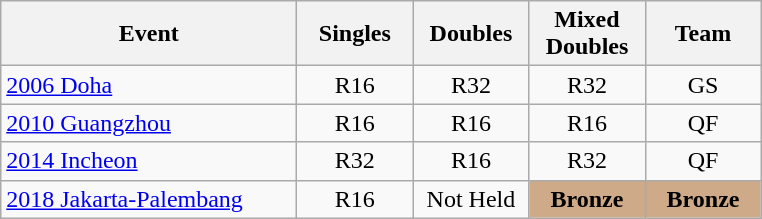<table class="wikitable" style="text-align: center;">
<tr ">
<th style="width:190px;">Event</th>
<th style="width:70px;">Singles</th>
<th style="width:70px;">Doubles</th>
<th style="width:70px;">Mixed Doubles</th>
<th style="width:70px;">Team</th>
</tr>
<tr>
<td align=left> <a href='#'>2006 Doha</a></td>
<td>R16</td>
<td>R32</td>
<td>R32</td>
<td>GS</td>
</tr>
<tr>
<td align=left> <a href='#'>2010 	Guangzhou</a></td>
<td>R16</td>
<td>R16</td>
<td>R16</td>
<td>QF</td>
</tr>
<tr>
<td align=left> <a href='#'>2014 Incheon</a></td>
<td>R32</td>
<td>R16</td>
<td>R32</td>
<td>QF</td>
</tr>
<tr>
<td align=left> <a href='#'>2018 Jakarta-Palembang</a></td>
<td>R16</td>
<td>Not Held</td>
<td style="background:#cfaa88;"><strong>Bronze</strong></td>
<td style="background:#cfaa88;"><strong>Bronze</strong></td>
</tr>
</table>
